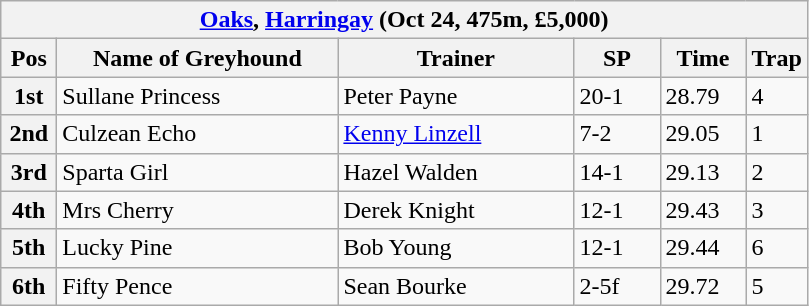<table class="wikitable">
<tr>
<th colspan="6"><a href='#'>Oaks</a>, <a href='#'>Harringay</a> (Oct 24, 475m, £5,000)</th>
</tr>
<tr>
<th width=30>Pos</th>
<th width=180>Name of Greyhound</th>
<th width=150>Trainer</th>
<th width=50>SP</th>
<th width=50>Time</th>
<th width=30>Trap</th>
</tr>
<tr>
<th>1st</th>
<td>Sullane Princess</td>
<td>Peter Payne</td>
<td>20-1</td>
<td>28.79</td>
<td>4</td>
</tr>
<tr>
<th>2nd</th>
<td>Culzean Echo</td>
<td><a href='#'>Kenny Linzell</a></td>
<td>7-2</td>
<td>29.05</td>
<td>1</td>
</tr>
<tr>
<th>3rd</th>
<td>Sparta Girl</td>
<td>Hazel Walden</td>
<td>14-1</td>
<td>29.13</td>
<td>2</td>
</tr>
<tr>
<th>4th</th>
<td>Mrs Cherry</td>
<td>Derek Knight</td>
<td>12-1</td>
<td>29.43</td>
<td>3</td>
</tr>
<tr>
<th>5th</th>
<td>Lucky Pine</td>
<td>Bob Young</td>
<td>12-1</td>
<td>29.44</td>
<td>6</td>
</tr>
<tr>
<th>6th</th>
<td>Fifty Pence</td>
<td>Sean Bourke</td>
<td>2-5f</td>
<td>29.72</td>
<td>5</td>
</tr>
</table>
